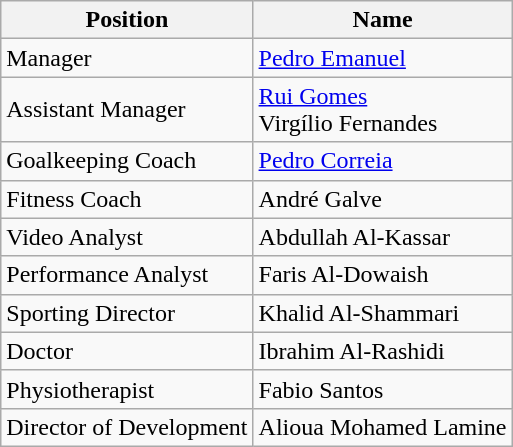<table class="wikitable">
<tr>
<th>Position</th>
<th>Name</th>
</tr>
<tr>
<td>Manager</td>
<td> <a href='#'>Pedro Emanuel</a></td>
</tr>
<tr>
<td>Assistant Manager</td>
<td> <a href='#'>Rui Gomes</a> <br>  Virgílio Fernandes</td>
</tr>
<tr>
<td>Goalkeeping Coach</td>
<td> <a href='#'>Pedro Correia</a></td>
</tr>
<tr>
<td>Fitness Coach</td>
<td> André Galve</td>
</tr>
<tr>
<td>Video Analyst</td>
<td> Abdullah Al-Kassar</td>
</tr>
<tr>
<td>Performance Analyst</td>
<td> Faris Al-Dowaish</td>
</tr>
<tr>
<td>Sporting Director</td>
<td> Khalid Al-Shammari</td>
</tr>
<tr>
<td>Doctor</td>
<td> Ibrahim Al-Rashidi</td>
</tr>
<tr>
<td>Physiotherapist</td>
<td> Fabio Santos</td>
</tr>
<tr>
<td>Director of Development</td>
<td> Alioua Mohamed Lamine</td>
</tr>
</table>
